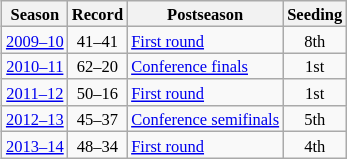<table class="wikitable sortable" align="right">
<tr>
<th style="font-size:11px;text-align:center;line-height:110%">Season</th>
<th style="font-size:11px;text-align:center;line-height:110%">Record</th>
<th style="font-size:11px;text-align:center;line-height:110%">Postseason</th>
<th style="font-size:11px;text-align:center;line-height:110%">Seeding</th>
</tr>
<tr align="left">
<td style="background:#F9F9F9;font-size:11px;font-weight:normal;text-align:center;line-height:110%"><a href='#'>2009–10</a></td>
<td style="background:#F9F9F9;font-size:11px;font-weight:normal;text-align:center;line-height:110%">41–41</td>
<td style="background:#F9F9F9;font-size:11px;font-weight:normal;text-align:left;line-height:110%"><a href='#'>First round</a></td>
<td style="background:#F9F9F9;font-size:11px;font-weight:normal;text-align:center;line-height:110%">8th</td>
</tr>
<tr align="left">
<td style="background:#F9F9F9;font-size:11px;font-weight:normal;text-align:center;line-height:110%"><a href='#'>2010–11</a></td>
<td style="background:#F9F9F9;font-size:11px;font-weight:normal;text-align:center;line-height:110%">62–20</td>
<td style="background:#F9F9F9;font-size:11px;font-weight:normal;text-align:left;line-height:110%"><a href='#'>Conference finals</a></td>
<td style="background:#F9F9F9;font-size:11px;font-weight:normal;text-align:center;line-height:110%">1st</td>
</tr>
<tr align="left">
<td style="background:#F9F9F9;font-size:11px;font-weight:normal;text-align:center;line-height:110%"><a href='#'>2011–12</a></td>
<td style="background:#F9F9F9;font-size:11px;font-weight:normal;text-align:center;line-height:110%">50–16</td>
<td style="background:#F9F9F9;font-size:11px;font-weight:normal;text-align:left;line-height:110%"><a href='#'>First round</a></td>
<td style="background:#F9F9F9;font-size:11px;font-weight:normal;text-align:center;line-height:110%">1st</td>
</tr>
<tr align="left">
<td style="background:#F9F9F9;font-size:11px;font-weight:normal;text-align:center;line-height:110%"><a href='#'>2012–13</a></td>
<td style="background:#F9F9F9;font-size:11px;font-weight:normal;text-align:center;line-height:110%">45–37</td>
<td style="background:#F9F9F9;font-size:11px;font-weight:normal;text-align:left;line-height:110%"><a href='#'>Conference semifinals</a></td>
<td style="background:#F9F9F9;font-size:11px;font-weight:normal;text-align:center;line-height:110%">5th</td>
</tr>
<tr align="left">
<td style="background:#F9F9F9;font-size:11px;font-weight:normal;text-align:center;line-height:110%"><a href='#'>2013–14</a></td>
<td style="background:#F9F9F9;font-size:11px;font-weight:normal;text-align:center;line-height:110%">48–34</td>
<td style="background:#F9F9F9;font-size:11px;font-weight:normal;text-align:left;line-height:110%"><a href='#'>First round</a></td>
<td style="background:#F9F9F9;font-size:11px;font-weight:normal;text-align:center;line-height:110%">4th</td>
</tr>
</table>
